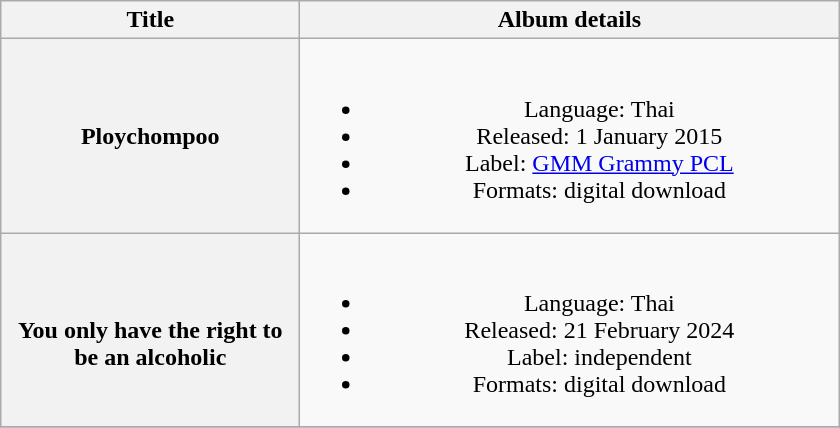<table class="wikitable plainrowheaders" style="text-align:center;">
<tr>
<th rowspan="1" style="width:12em;">Title</th>
<th rowspan="1" style="width:22em;">Album details</th>
</tr>
<tr>
<th rowspan="1"><strong>Ploychompoo</strong></th>
<td><br><ul><li>Language: Thai</li><li>Released: 1 January 2015</li><li>Label: <a href='#'>GMM Grammy PCL</a></li><li>Formats: digital download</li></ul></td>
</tr>
<tr>
<th rowspan="1"><em><strong> <br></em>You only have the right to be an alcoholic<em></th>
<td><br><ul><li>Language: Thai</li><li>Released: 21 February 2024</li><li>Label: independent</li><li>Formats: digital download</li></ul></td>
</tr>
<tr>
</tr>
</table>
